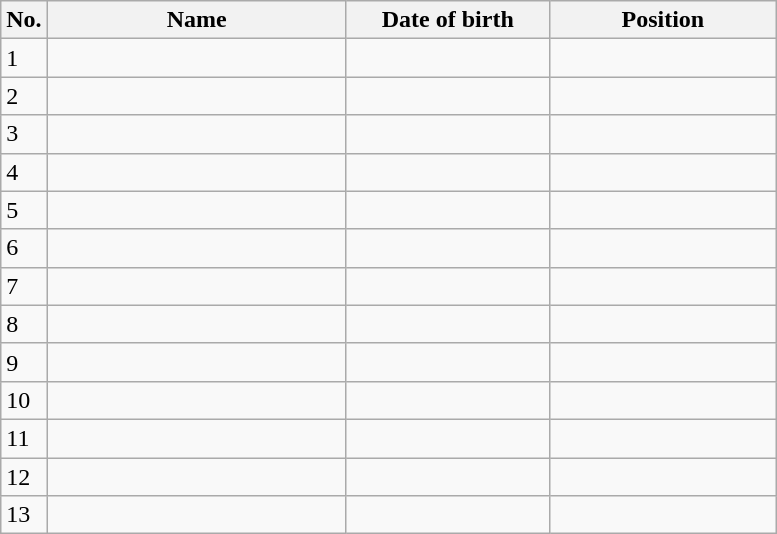<table class=wikitable sortable style=font-size:100%; text-align:center;>
<tr>
<th>No.</th>
<th style=width:12em>Name</th>
<th style=width:8em>Date of birth</th>
<th style=width:9em>Position</th>
</tr>
<tr>
<td>1</td>
<td align=left></td>
<td></td>
<td></td>
</tr>
<tr>
<td>2</td>
<td align=left></td>
<td></td>
<td></td>
</tr>
<tr>
<td>3</td>
<td align=left></td>
<td></td>
<td></td>
</tr>
<tr>
<td>4</td>
<td align=left></td>
<td></td>
<td></td>
</tr>
<tr>
<td>5</td>
<td align=left></td>
<td></td>
<td></td>
</tr>
<tr>
<td>6</td>
<td align=left></td>
<td></td>
<td></td>
</tr>
<tr>
<td>7</td>
<td align=left></td>
<td></td>
<td></td>
</tr>
<tr>
<td>8</td>
<td align=left></td>
<td></td>
<td></td>
</tr>
<tr>
<td>9</td>
<td align=left></td>
<td></td>
<td></td>
</tr>
<tr>
<td>10</td>
<td align=left></td>
<td></td>
<td></td>
</tr>
<tr>
<td>11</td>
<td align=left></td>
<td></td>
<td></td>
</tr>
<tr>
<td>12</td>
<td align=left></td>
<td></td>
<td></td>
</tr>
<tr>
<td>13</td>
<td align=left></td>
<td></td>
<td></td>
</tr>
</table>
